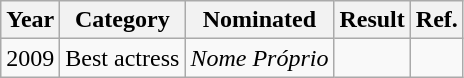<table class="wikitable">
<tr>
<th>Year</th>
<th>Category</th>
<th>Nominated</th>
<th>Result</th>
<th>Ref.</th>
</tr>
<tr>
<td>2009</td>
<td>Best actress</td>
<td><em>Nome Próprio</em></td>
<td></td>
<td></td>
</tr>
</table>
